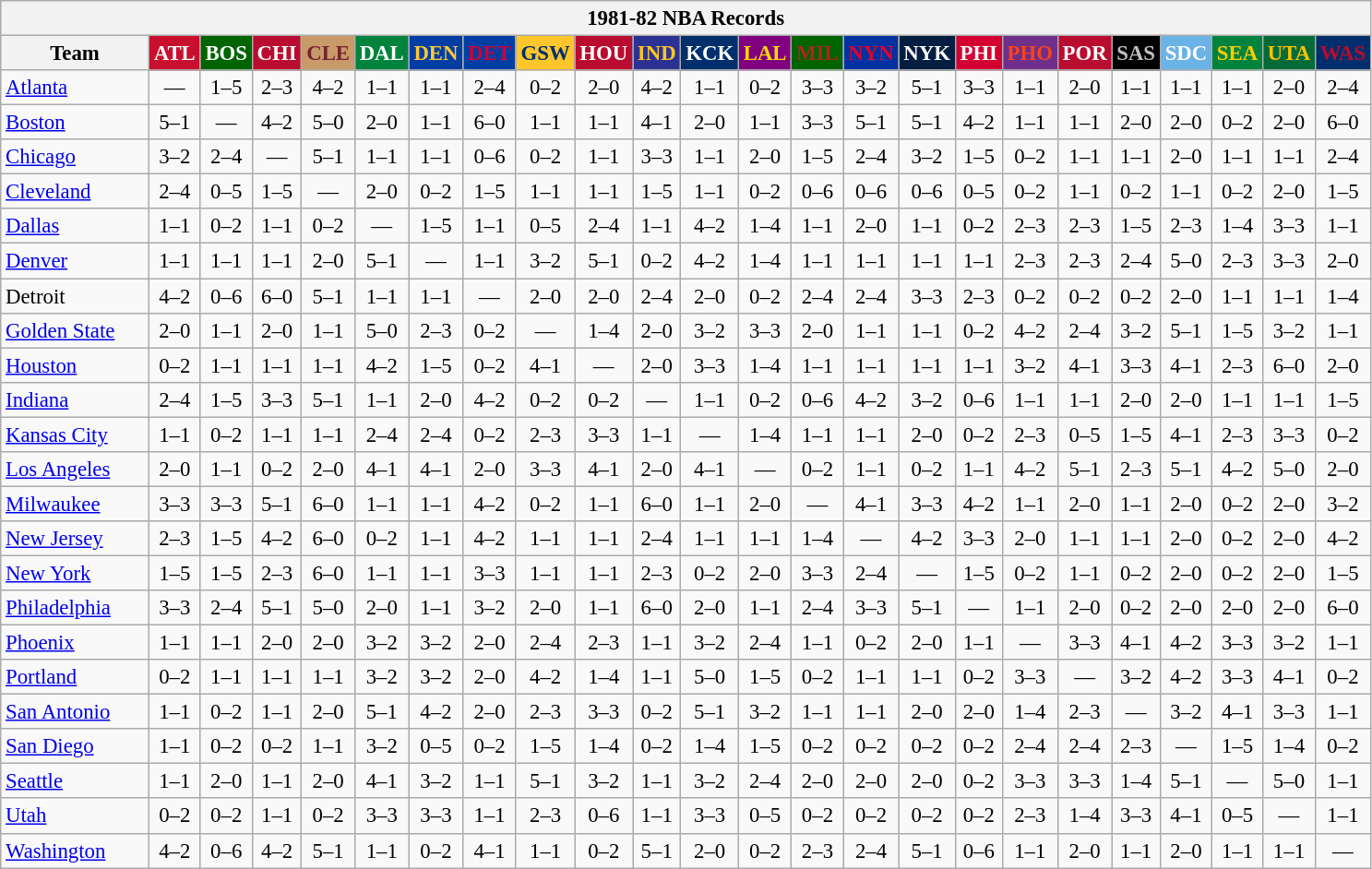<table class="wikitable" style="font-size:95%; text-align:center;">
<tr>
<th colspan=24>1981-82 NBA Records</th>
</tr>
<tr>
<th width=100>Team</th>
<th style="background:#C90F2E;color:#FFFFFF;width=35">ATL</th>
<th style="background:#006400;color:#FFFFFF;width=35">BOS</th>
<th style="background:#BA0C2F;color:#FFFFFF;width=35">CHI</th>
<th style="background:#C89A69;color:#77222F;width=35">CLE</th>
<th style="background:#00843D;color:#FFFFFF;width=35">DAL</th>
<th style="background:#003EA4;color:#FDC835;width=35">DEN</th>
<th style="background:#003EA4;color:#D50032;width=35">DET</th>
<th style="background:#FFC62C;color:#012F6B;width=35">GSW</th>
<th style="background:#BA0C2F;color:#FFFFFF;width=35">HOU</th>
<th style="background:#2C3294;color:#FCC624;width=35">IND</th>
<th style="background:#012F6B;color:#FFFFFF;width=35">KCK</th>
<th style="background:#800080;color:#FFD700;width=35">LAL</th>
<th style="background:#006400;color:#B22222;width=35">MIL</th>
<th style="background:#0032A1;color:#E5002B;width=35">NYN</th>
<th style="background:#031E41;color:#FFFFFF;width=35">NYK</th>
<th style="background:#D40032;color:#FFFFFF;width=35">PHI</th>
<th style="background:#702F8B;color:#FA4417;width=35">PHO</th>
<th style="background:#BA0C2F;color:#FFFFFF;width=35">POR</th>
<th style="background:#000000;color:#C0C0C0;width=35">SAS</th>
<th style="background:#6BB3E6;color:#FFFFFF;width=35">SDC</th>
<th style="background:#00843D;color:#FFCD01;width=35">SEA</th>
<th style="background:#046B38;color:#FCC200;width=35">UTA</th>
<th style="background:#012F6D;color:#BA0C2F;width=35">WAS</th>
</tr>
<tr>
<td style="text-align:left;"><a href='#'>Atlanta</a></td>
<td>—</td>
<td>1–5</td>
<td>2–3</td>
<td>4–2</td>
<td>1–1</td>
<td>1–1</td>
<td>2–4</td>
<td>0–2</td>
<td>2–0</td>
<td>4–2</td>
<td>1–1</td>
<td>0–2</td>
<td>3–3</td>
<td>3–2</td>
<td>5–1</td>
<td>3–3</td>
<td>1–1</td>
<td>2–0</td>
<td>1–1</td>
<td>1–1</td>
<td>1–1</td>
<td>2–0</td>
<td>2–4</td>
</tr>
<tr>
<td style="text-align:left;"><a href='#'>Boston</a></td>
<td>5–1</td>
<td>—</td>
<td>4–2</td>
<td>5–0</td>
<td>2–0</td>
<td>1–1</td>
<td>6–0</td>
<td>1–1</td>
<td>1–1</td>
<td>4–1</td>
<td>2–0</td>
<td>1–1</td>
<td>3–3</td>
<td>5–1</td>
<td>5–1</td>
<td>4–2</td>
<td>1–1</td>
<td>1–1</td>
<td>2–0</td>
<td>2–0</td>
<td>0–2</td>
<td>2–0</td>
<td>6–0</td>
</tr>
<tr>
<td style="text-align:left;"><a href='#'>Chicago</a></td>
<td>3–2</td>
<td>2–4</td>
<td>—</td>
<td>5–1</td>
<td>1–1</td>
<td>1–1</td>
<td>0–6</td>
<td>0–2</td>
<td>1–1</td>
<td>3–3</td>
<td>1–1</td>
<td>2–0</td>
<td>1–5</td>
<td>2–4</td>
<td>3–2</td>
<td>1–5</td>
<td>0–2</td>
<td>1–1</td>
<td>1–1</td>
<td>2–0</td>
<td>1–1</td>
<td>1–1</td>
<td>2–4</td>
</tr>
<tr>
<td style="text-align:left;"><a href='#'>Cleveland</a></td>
<td>2–4</td>
<td>0–5</td>
<td>1–5</td>
<td>—</td>
<td>2–0</td>
<td>0–2</td>
<td>1–5</td>
<td>1–1</td>
<td>1–1</td>
<td>1–5</td>
<td>1–1</td>
<td>0–2</td>
<td>0–6</td>
<td>0–6</td>
<td>0–6</td>
<td>0–5</td>
<td>0–2</td>
<td>1–1</td>
<td>0–2</td>
<td>1–1</td>
<td>0–2</td>
<td>2–0</td>
<td>1–5</td>
</tr>
<tr>
<td style="text-align:left;"><a href='#'>Dallas</a></td>
<td>1–1</td>
<td>0–2</td>
<td>1–1</td>
<td>0–2</td>
<td>—</td>
<td>1–5</td>
<td>1–1</td>
<td>0–5</td>
<td>2–4</td>
<td>1–1</td>
<td>4–2</td>
<td>1–4</td>
<td>1–1</td>
<td>2–0</td>
<td>1–1</td>
<td>0–2</td>
<td>2–3</td>
<td>2–3</td>
<td>1–5</td>
<td>2–3</td>
<td>1–4</td>
<td>3–3</td>
<td>1–1</td>
</tr>
<tr>
<td style="text-align:left;"><a href='#'>Denver</a></td>
<td>1–1</td>
<td>1–1</td>
<td>1–1</td>
<td>2–0</td>
<td>5–1</td>
<td>—</td>
<td>1–1</td>
<td>3–2</td>
<td>5–1</td>
<td>0–2</td>
<td>4–2</td>
<td>1–4</td>
<td>1–1</td>
<td>1–1</td>
<td>1–1</td>
<td>1–1</td>
<td>2–3</td>
<td>2–3</td>
<td>2–4</td>
<td>5–0</td>
<td>2–3</td>
<td>3–3</td>
<td>2–0</td>
</tr>
<tr>
<td style="text-align:left;">Detroit</td>
<td>4–2</td>
<td>0–6</td>
<td>6–0</td>
<td>5–1</td>
<td>1–1</td>
<td>1–1</td>
<td>—</td>
<td>2–0</td>
<td>2–0</td>
<td>2–4</td>
<td>2–0</td>
<td>0–2</td>
<td>2–4</td>
<td>2–4</td>
<td>3–3</td>
<td>2–3</td>
<td>0–2</td>
<td>0–2</td>
<td>0–2</td>
<td>2–0</td>
<td>1–1</td>
<td>1–1</td>
<td>1–4</td>
</tr>
<tr>
<td style="text-align:left;"><a href='#'>Golden State</a></td>
<td>2–0</td>
<td>1–1</td>
<td>2–0</td>
<td>1–1</td>
<td>5–0</td>
<td>2–3</td>
<td>0–2</td>
<td>—</td>
<td>1–4</td>
<td>2–0</td>
<td>3–2</td>
<td>3–3</td>
<td>2–0</td>
<td>1–1</td>
<td>1–1</td>
<td>0–2</td>
<td>4–2</td>
<td>2–4</td>
<td>3–2</td>
<td>5–1</td>
<td>1–5</td>
<td>3–2</td>
<td>1–1</td>
</tr>
<tr>
<td style="text-align:left;"><a href='#'>Houston</a></td>
<td>0–2</td>
<td>1–1</td>
<td>1–1</td>
<td>1–1</td>
<td>4–2</td>
<td>1–5</td>
<td>0–2</td>
<td>4–1</td>
<td>—</td>
<td>2–0</td>
<td>3–3</td>
<td>1–4</td>
<td>1–1</td>
<td>1–1</td>
<td>1–1</td>
<td>1–1</td>
<td>3–2</td>
<td>4–1</td>
<td>3–3</td>
<td>4–1</td>
<td>2–3</td>
<td>6–0</td>
<td>2–0</td>
</tr>
<tr>
<td style="text-align:left;"><a href='#'>Indiana</a></td>
<td>2–4</td>
<td>1–5</td>
<td>3–3</td>
<td>5–1</td>
<td>1–1</td>
<td>2–0</td>
<td>4–2</td>
<td>0–2</td>
<td>0–2</td>
<td>—</td>
<td>1–1</td>
<td>0–2</td>
<td>0–6</td>
<td>4–2</td>
<td>3–2</td>
<td>0–6</td>
<td>1–1</td>
<td>1–1</td>
<td>2–0</td>
<td>2–0</td>
<td>1–1</td>
<td>1–1</td>
<td>1–5</td>
</tr>
<tr>
<td style="text-align:left;"><a href='#'>Kansas City</a></td>
<td>1–1</td>
<td>0–2</td>
<td>1–1</td>
<td>1–1</td>
<td>2–4</td>
<td>2–4</td>
<td>0–2</td>
<td>2–3</td>
<td>3–3</td>
<td>1–1</td>
<td>—</td>
<td>1–4</td>
<td>1–1</td>
<td>1–1</td>
<td>2–0</td>
<td>0–2</td>
<td>2–3</td>
<td>0–5</td>
<td>1–5</td>
<td>4–1</td>
<td>2–3</td>
<td>3–3</td>
<td>0–2</td>
</tr>
<tr>
<td style="text-align:left;"><a href='#'>Los Angeles</a></td>
<td>2–0</td>
<td>1–1</td>
<td>0–2</td>
<td>2–0</td>
<td>4–1</td>
<td>4–1</td>
<td>2–0</td>
<td>3–3</td>
<td>4–1</td>
<td>2–0</td>
<td>4–1</td>
<td>—</td>
<td>0–2</td>
<td>1–1</td>
<td>0–2</td>
<td>1–1</td>
<td>4–2</td>
<td>5–1</td>
<td>2–3</td>
<td>5–1</td>
<td>4–2</td>
<td>5–0</td>
<td>2–0</td>
</tr>
<tr>
<td style="text-align:left;"><a href='#'>Milwaukee</a></td>
<td>3–3</td>
<td>3–3</td>
<td>5–1</td>
<td>6–0</td>
<td>1–1</td>
<td>1–1</td>
<td>4–2</td>
<td>0–2</td>
<td>1–1</td>
<td>6–0</td>
<td>1–1</td>
<td>2–0</td>
<td>—</td>
<td>4–1</td>
<td>3–3</td>
<td>4–2</td>
<td>1–1</td>
<td>2–0</td>
<td>1–1</td>
<td>2–0</td>
<td>0–2</td>
<td>2–0</td>
<td>3–2</td>
</tr>
<tr>
<td style="text-align:left;"><a href='#'>New Jersey</a></td>
<td>2–3</td>
<td>1–5</td>
<td>4–2</td>
<td>6–0</td>
<td>0–2</td>
<td>1–1</td>
<td>4–2</td>
<td>1–1</td>
<td>1–1</td>
<td>2–4</td>
<td>1–1</td>
<td>1–1</td>
<td>1–4</td>
<td>—</td>
<td>4–2</td>
<td>3–3</td>
<td>2–0</td>
<td>1–1</td>
<td>1–1</td>
<td>2–0</td>
<td>0–2</td>
<td>2–0</td>
<td>4–2</td>
</tr>
<tr>
<td style="text-align:left;"><a href='#'>New York</a></td>
<td>1–5</td>
<td>1–5</td>
<td>2–3</td>
<td>6–0</td>
<td>1–1</td>
<td>1–1</td>
<td>3–3</td>
<td>1–1</td>
<td>1–1</td>
<td>2–3</td>
<td>0–2</td>
<td>2–0</td>
<td>3–3</td>
<td>2–4</td>
<td>—</td>
<td>1–5</td>
<td>0–2</td>
<td>1–1</td>
<td>0–2</td>
<td>2–0</td>
<td>0–2</td>
<td>2–0</td>
<td>1–5</td>
</tr>
<tr>
<td style="text-align:left;"><a href='#'>Philadelphia</a></td>
<td>3–3</td>
<td>2–4</td>
<td>5–1</td>
<td>5–0</td>
<td>2–0</td>
<td>1–1</td>
<td>3–2</td>
<td>2–0</td>
<td>1–1</td>
<td>6–0</td>
<td>2–0</td>
<td>1–1</td>
<td>2–4</td>
<td>3–3</td>
<td>5–1</td>
<td>—</td>
<td>1–1</td>
<td>2–0</td>
<td>0–2</td>
<td>2–0</td>
<td>2–0</td>
<td>2–0</td>
<td>6–0</td>
</tr>
<tr>
<td style="text-align:left;"><a href='#'>Phoenix</a></td>
<td>1–1</td>
<td>1–1</td>
<td>2–0</td>
<td>2–0</td>
<td>3–2</td>
<td>3–2</td>
<td>2–0</td>
<td>2–4</td>
<td>2–3</td>
<td>1–1</td>
<td>3–2</td>
<td>2–4</td>
<td>1–1</td>
<td>0–2</td>
<td>2–0</td>
<td>1–1</td>
<td>—</td>
<td>3–3</td>
<td>4–1</td>
<td>4–2</td>
<td>3–3</td>
<td>3–2</td>
<td>1–1</td>
</tr>
<tr>
<td style="text-align:left;"><a href='#'>Portland</a></td>
<td>0–2</td>
<td>1–1</td>
<td>1–1</td>
<td>1–1</td>
<td>3–2</td>
<td>3–2</td>
<td>2–0</td>
<td>4–2</td>
<td>1–4</td>
<td>1–1</td>
<td>5–0</td>
<td>1–5</td>
<td>0–2</td>
<td>1–1</td>
<td>1–1</td>
<td>0–2</td>
<td>3–3</td>
<td>—</td>
<td>3–2</td>
<td>4–2</td>
<td>3–3</td>
<td>4–1</td>
<td>0–2</td>
</tr>
<tr>
<td style="text-align:left;"><a href='#'>San Antonio</a></td>
<td>1–1</td>
<td>0–2</td>
<td>1–1</td>
<td>2–0</td>
<td>5–1</td>
<td>4–2</td>
<td>2–0</td>
<td>2–3</td>
<td>3–3</td>
<td>0–2</td>
<td>5–1</td>
<td>3–2</td>
<td>1–1</td>
<td>1–1</td>
<td>2–0</td>
<td>2–0</td>
<td>1–4</td>
<td>2–3</td>
<td>—</td>
<td>3–2</td>
<td>4–1</td>
<td>3–3</td>
<td>1–1</td>
</tr>
<tr>
<td style="text-align:left;"><a href='#'>San Diego</a></td>
<td>1–1</td>
<td>0–2</td>
<td>0–2</td>
<td>1–1</td>
<td>3–2</td>
<td>0–5</td>
<td>0–2</td>
<td>1–5</td>
<td>1–4</td>
<td>0–2</td>
<td>1–4</td>
<td>1–5</td>
<td>0–2</td>
<td>0–2</td>
<td>0–2</td>
<td>0–2</td>
<td>2–4</td>
<td>2–4</td>
<td>2–3</td>
<td>—</td>
<td>1–5</td>
<td>1–4</td>
<td>0–2</td>
</tr>
<tr>
<td style="text-align:left;"><a href='#'>Seattle</a></td>
<td>1–1</td>
<td>2–0</td>
<td>1–1</td>
<td>2–0</td>
<td>4–1</td>
<td>3–2</td>
<td>1–1</td>
<td>5–1</td>
<td>3–2</td>
<td>1–1</td>
<td>3–2</td>
<td>2–4</td>
<td>2–0</td>
<td>2–0</td>
<td>2–0</td>
<td>0–2</td>
<td>3–3</td>
<td>3–3</td>
<td>1–4</td>
<td>5–1</td>
<td>—</td>
<td>5–0</td>
<td>1–1</td>
</tr>
<tr>
<td style="text-align:left;"><a href='#'>Utah</a></td>
<td>0–2</td>
<td>0–2</td>
<td>1–1</td>
<td>0–2</td>
<td>3–3</td>
<td>3–3</td>
<td>1–1</td>
<td>2–3</td>
<td>0–6</td>
<td>1–1</td>
<td>3–3</td>
<td>0–5</td>
<td>0–2</td>
<td>0–2</td>
<td>0–2</td>
<td>0–2</td>
<td>2–3</td>
<td>1–4</td>
<td>3–3</td>
<td>4–1</td>
<td>0–5</td>
<td>—</td>
<td>1–1</td>
</tr>
<tr>
<td style="text-align:left;"><a href='#'>Washington</a></td>
<td>4–2</td>
<td>0–6</td>
<td>4–2</td>
<td>5–1</td>
<td>1–1</td>
<td>0–2</td>
<td>4–1</td>
<td>1–1</td>
<td>0–2</td>
<td>5–1</td>
<td>2–0</td>
<td>0–2</td>
<td>2–3</td>
<td>2–4</td>
<td>5–1</td>
<td>0–6</td>
<td>1–1</td>
<td>2–0</td>
<td>1–1</td>
<td>2–0</td>
<td>1–1</td>
<td>1–1</td>
<td>—</td>
</tr>
</table>
